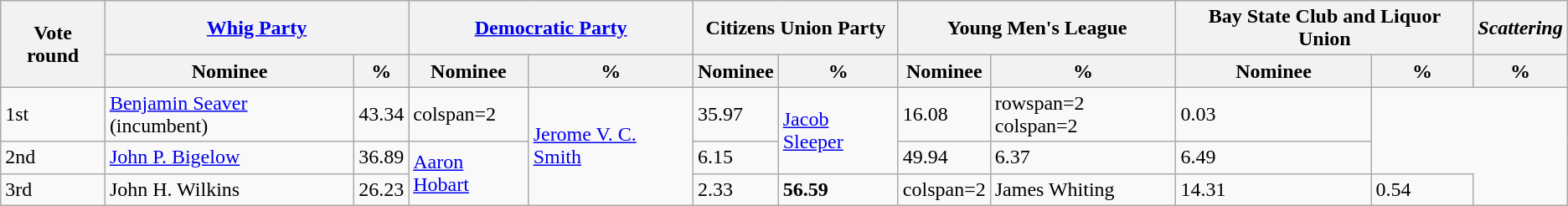<table class="wikitable">
<tr>
<th rowspan=2>Vote round</th>
<th colspan=2><a href='#'>Whig Party</a></th>
<th colspan=2><a href='#'>Democratic Party</a></th>
<th colspan=2>Citizens Union Party</th>
<th colspan=2>Young Men's League</th>
<th colspan=2>Bay State Club and Liquor Union</th>
<th><em>Scattering</em></th>
</tr>
<tr>
<th>Nominee</th>
<th>%</th>
<th>Nominee</th>
<th>%</th>
<th>Nominee</th>
<th>%</th>
<th>Nominee</th>
<th>%</th>
<th>Nominee</th>
<th>%</th>
<th>%</th>
</tr>
<tr>
<td>1st</td>
<td><a href='#'>Benjamin Seaver</a> (incumbent)</td>
<td>43.34</td>
<td>colspan=2 </td>
<td rowspan=3><a href='#'>Jerome V. C. Smith</a></td>
<td>35.97</td>
<td rowspan=2><a href='#'>Jacob Sleeper</a></td>
<td>16.08</td>
<td>rowspan=2 colspan=2 </td>
<td>0.03</td>
</tr>
<tr>
<td>2nd</td>
<td><a href='#'>John P. Bigelow</a></td>
<td>36.89</td>
<td rowspan=2><a href='#'>Aaron Hobart</a></td>
<td>6.15</td>
<td>49.94</td>
<td>6.37</td>
<td>6.49</td>
</tr>
<tr>
<td>3rd</td>
<td>John H. Wilkins</td>
<td>26.23</td>
<td>2.33</td>
<td><strong>56.59</strong></td>
<td>colspan=2 </td>
<td>James Whiting</td>
<td>14.31</td>
<td>0.54</td>
</tr>
</table>
